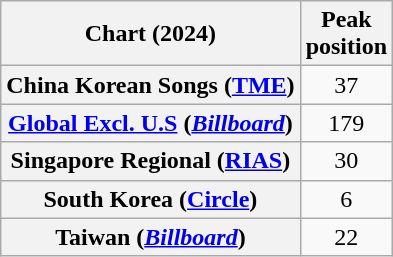<table class="wikitable sortable plainrowheaders" style="text-align:center">
<tr>
<th scope="col">Chart (2024)</th>
<th scope="col">Peak<br>position</th>
</tr>
<tr>
<th scope="row">China Korean Songs (<a href='#'>TME</a>)</th>
<td>37</td>
</tr>
<tr>
<th scope="row"><a href='#'>Global Excl. U.S</a> (<em><a href='#'>Billboard</a></em>)</th>
<td>179</td>
</tr>
<tr>
<th scope="row">Singapore Regional (<a href='#'>RIAS</a>)</th>
<td>30</td>
</tr>
<tr>
<th scope="row">South Korea (<a href='#'>Circle</a>)</th>
<td>6</td>
</tr>
<tr>
<th scope="row">Taiwan (<em><a href='#'>Billboard</a></em>)</th>
<td>22</td>
</tr>
</table>
